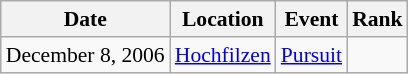<table class="wikitable sortable" style="font-size:90%" style="text-align:center">
<tr>
<th>Date</th>
<th>Location</th>
<th>Event</th>
<th>Rank</th>
</tr>
<tr>
<td>December 8, 2006</td>
<td><a href='#'>Hochfilzen</a></td>
<td><a href='#'>Pursuit</a></td>
<td></td>
</tr>
</table>
